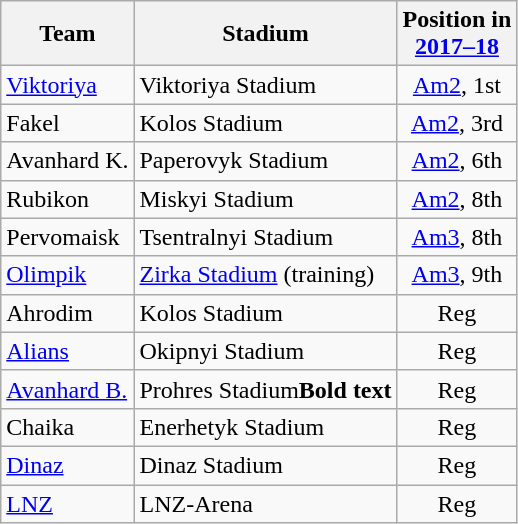<table class="wikitable sortable" style="text-align: left;">
<tr>
<th>Team</th>
<th>Stadium</th>
<th>Position in<br><a href='#'>2017–18</a></th>
</tr>
<tr>
<td><a href='#'>Viktoriya</a></td>
<td>Viktoriya Stadium</td>
<td align="center"><a href='#'>Am2</a>, 1st</td>
</tr>
<tr>
<td>Fakel</td>
<td>Kolos Stadium</td>
<td align="center"><a href='#'>Am2</a>, 3rd</td>
</tr>
<tr>
<td>Avanhard K.</td>
<td>Paperovyk Stadium</td>
<td align="center"><a href='#'>Am2</a>, 6th</td>
</tr>
<tr>
<td>Rubikon</td>
<td>Miskyi Stadium</td>
<td align="center"><a href='#'>Am2</a>, 8th</td>
</tr>
<tr>
<td>Pervomaisk</td>
<td>Tsentralnyi Stadium</td>
<td align="center"><a href='#'>Am3</a>, 8th</td>
</tr>
<tr>
<td><a href='#'>Olimpik</a></td>
<td><a href='#'>Zirka Stadium</a> (training)</td>
<td align="center"><a href='#'>Am3</a>, 9th</td>
</tr>
<tr>
<td>Ahrodim</td>
<td>Kolos Stadium</td>
<td align="center">Reg</td>
</tr>
<tr>
<td><a href='#'>Alians</a></td>
<td>Okipnyi Stadium</td>
<td align="center">Reg</td>
</tr>
<tr>
<td><a href='#'>Avanhard B.</a></td>
<td>Prohres Stadium<strong>Bold text</strong></td>
<td align="center">Reg</td>
</tr>
<tr>
<td>Chaika</td>
<td>Enerhetyk Stadium</td>
<td align="center">Reg</td>
</tr>
<tr>
<td><a href='#'>Dinaz</a></td>
<td>Dinaz Stadium</td>
<td align="center">Reg</td>
</tr>
<tr>
<td><a href='#'>LNZ</a></td>
<td>LNZ-Arena</td>
<td align="center">Reg</td>
</tr>
</table>
